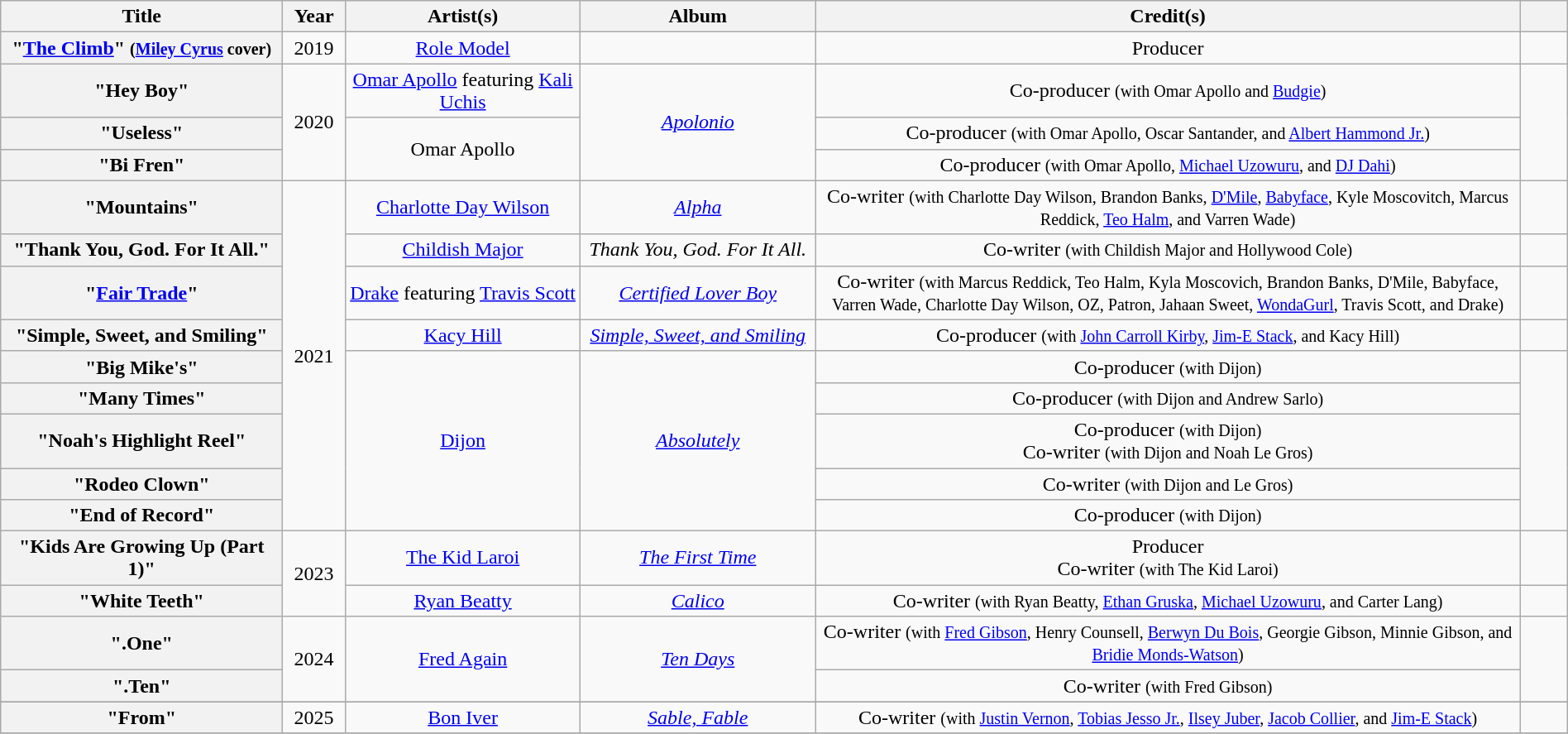<table class="wikitable plainrowheaders" style="text-align:center" width="100%";">
<tr>
<th scope="col" style="width:18%;">Title</th>
<th scope="col" style="width:4%;">Year</th>
<th scope="col" style="width:15%;">Artist(s)</th>
<th scope="col" style="width:15%;">Album</th>
<th scope="col" style="width:45%;">Credit(s)</th>
<th scope="col" style="width:3%;"></th>
</tr>
<tr>
<th scope="row">"<a href='#'>The Climb</a>" <small>(<a href='#'>Miley Cyrus</a> cover)</small></th>
<td>2019</td>
<td><a href='#'>Role Model</a></td>
<td></td>
<td>Producer</td>
<td></td>
</tr>
<tr>
<th scope="row">"Hey Boy"</th>
<td rowspan="3">2020</td>
<td><a href='#'>Omar Apollo</a> featuring <a href='#'>Kali Uchis</a></td>
<td rowspan="3"><em><a href='#'>Apolonio</a></em></td>
<td>Co-producer <small>(with Omar Apollo and <a href='#'>Budgie</a>)</small></td>
<td rowspan="3"></td>
</tr>
<tr>
<th scope="row">"Useless"</th>
<td rowspan="2">Omar Apollo</td>
<td>Co-producer <small>(with Omar Apollo, Oscar Santander, and <a href='#'>Albert Hammond Jr.</a>)</small></td>
</tr>
<tr>
<th scope="row">"Bi Fren"</th>
<td>Co-producer <small>(with Omar Apollo, <a href='#'>Michael Uzowuru</a>, and <a href='#'>DJ Dahi</a>)</small></td>
</tr>
<tr>
<th scope="row">"Mountains"</th>
<td rowspan="9">2021</td>
<td><a href='#'>Charlotte Day Wilson</a></td>
<td><em><a href='#'>Alpha</a></em></td>
<td>Co-writer <small>(with Charlotte Day Wilson, Brandon Banks, <a href='#'>D'Mile</a>, <a href='#'>Babyface</a>, Kyle Moscovitch, Marcus Reddick, <a href='#'>Teo Halm</a>, and Varren Wade)</small></td>
<td></td>
</tr>
<tr>
<th scope="row">"Thank You, God. For It All."</th>
<td><a href='#'>Childish Major</a></td>
<td><em>Thank You, God. For It All.</em></td>
<td>Co-writer <small>(with Childish Major and Hollywood Cole)</small></td>
<td></td>
</tr>
<tr>
<th scope="row">"<a href='#'>Fair Trade</a>"</th>
<td><a href='#'>Drake</a> featuring <a href='#'>Travis Scott</a></td>
<td><em><a href='#'>Certified Lover Boy</a></em></td>
<td>Co-writer <small>(with Marcus Reddick, Teo Halm, Kyla Moscovich, Brandon Banks, D'Mile, Babyface, Varren Wade, Charlotte Day Wilson, OZ, Patron, Jahaan Sweet, <a href='#'>WondaGurl</a>, Travis Scott, and Drake)</small></td>
<td></td>
</tr>
<tr>
<th scope="row">"Simple, Sweet, and Smiling"</th>
<td><a href='#'>Kacy Hill</a></td>
<td><em><a href='#'>Simple, Sweet, and Smiling</a></em></td>
<td>Co-producer <small>(with <a href='#'>John Carroll Kirby</a>, <a href='#'>Jim-E Stack</a>, and Kacy Hill)</small></td>
<td></td>
</tr>
<tr>
<th scope="row">"Big Mike's"</th>
<td rowspan="5"><a href='#'>Dijon</a></td>
<td rowspan="5"><em><a href='#'>Absolutely</a></em></td>
<td>Co-producer <small>(with Dijon)</small></td>
<td rowspan="5"></td>
</tr>
<tr>
<th scope="row">"Many Times"</th>
<td>Co-producer <small>(with Dijon and Andrew Sarlo)</small></td>
</tr>
<tr>
<th scope="row">"Noah's Highlight Reel"</th>
<td>Co-producer <small>(with Dijon)</small><br>Co-writer <small>(with Dijon and Noah Le Gros)</small></td>
</tr>
<tr>
<th scope="row">"Rodeo Clown"</th>
<td>Co-writer <small>(with Dijon and Le Gros)</small></td>
</tr>
<tr>
<th scope="row">"End of Record"</th>
<td>Co-producer <small>(with Dijon)</small></td>
</tr>
<tr>
<th scope="row">"Kids Are Growing Up (Part 1)"</th>
<td rowspan=2>2023</td>
<td><a href='#'>The Kid Laroi</a></td>
<td><em><a href='#'>The First Time</a></em></td>
<td>Producer<br>Co-writer <small>(with The Kid Laroi)</small></td>
<td></td>
</tr>
<tr>
<th scope="row">"White Teeth"</th>
<td><a href='#'>Ryan Beatty</a></td>
<td><a href='#'><em>Calico</em></a></td>
<td>Co-writer <small>(with Ryan Beatty, <a href='#'>Ethan Gruska</a>, <a href='#'>Michael Uzowuru</a>, and Carter Lang)</small></td>
<td></td>
</tr>
<tr>
<th scope="row">".One"</th>
<td rowspan="2">2024</td>
<td rowspan="2"><a href='#'>Fred Again</a></td>
<td rowspan="2"><a href='#'><em>Ten Days</em></a></td>
<td>Co-writer <small>(with <a href='#'>Fred Gibson</a>, Henry Counsell, <a href='#'>Berwyn Du Bois</a>, Georgie Gibson, Minnie Gibson, and <a href='#'>Bridie Monds-Watson</a>)</small></td>
<td rowspan="2"></td>
</tr>
<tr>
<th scope="row">".Ten"</th>
<td>Co-writer <small>(with Fred Gibson)</small></td>
</tr>
<tr>
</tr>
<tr>
<th scope="row">"From"</th>
<td>2025</td>
<td><a href='#'>Bon Iver</a></td>
<td><em><a href='#'>Sable, Fable</a></em></td>
<td>Co-writer <small>(with <a href='#'>Justin Vernon</a>, <a href='#'>Tobias Jesso Jr.</a>, <a href='#'>Ilsey Juber</a>, <a href='#'>Jacob Collier</a>, and <a href='#'>Jim-E Stack</a>)</small></td>
<td></td>
</tr>
<tr>
</tr>
</table>
